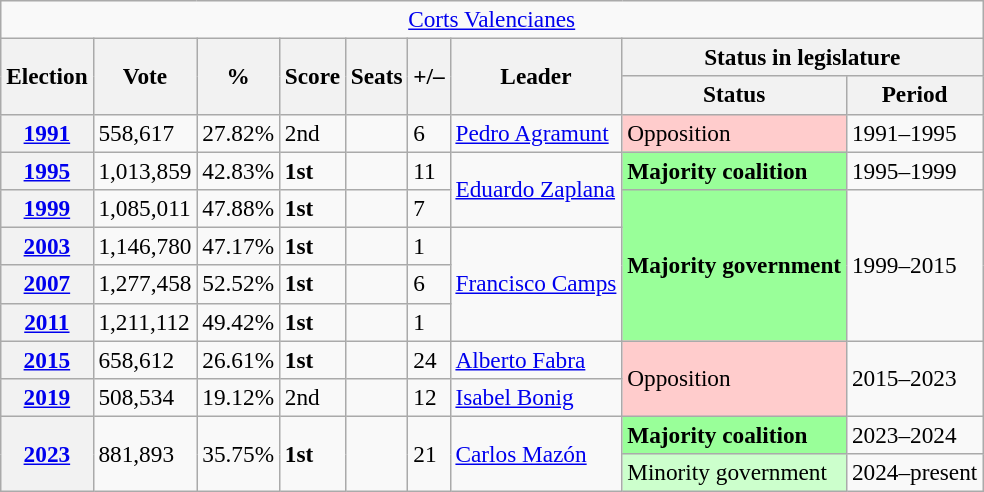<table class="wikitable" style="font-size:97%; text-align:left;">
<tr>
<td colspan="9" align="center"><a href='#'>Corts Valencianes</a></td>
</tr>
<tr>
<th rowspan="2">Election</th>
<th rowspan="2">Vote</th>
<th rowspan="2">%</th>
<th rowspan="2">Score</th>
<th rowspan="2">Seats</th>
<th rowspan="2">+/–</th>
<th rowspan="2">Leader</th>
<th colspan="2">Status in legislature</th>
</tr>
<tr>
<th>Status</th>
<th>Period</th>
</tr>
<tr>
<th><a href='#'>1991</a></th>
<td>558,617</td>
<td>27.82%</td>
<td>2nd</td>
<td></td>
<td>6</td>
<td><a href='#'>Pedro Agramunt</a></td>
<td style="background-color:#fcc;">Opposition</td>
<td>1991–1995</td>
</tr>
<tr>
<th><a href='#'>1995</a></th>
<td>1,013,859</td>
<td>42.83%</td>
<td><strong>1st</strong></td>
<td></td>
<td>11</td>
<td rowspan="2"><a href='#'>Eduardo Zaplana</a></td>
<td style="background-color:#9f9;"><strong>Majority coalition</strong> </td>
<td>1995–1999</td>
</tr>
<tr>
<th><a href='#'>1999</a></th>
<td>1,085,011</td>
<td>47.88%</td>
<td><strong>1st</strong></td>
<td></td>
<td>7</td>
<td rowspan="4" style="background-color:#9f9;"><strong>Majority government</strong></td>
<td rowspan="4">1999–2015</td>
</tr>
<tr>
<th><a href='#'>2003</a></th>
<td>1,146,780</td>
<td>47.17%</td>
<td><strong>1st</strong></td>
<td></td>
<td>1</td>
<td rowspan="3"><a href='#'>Francisco Camps</a></td>
</tr>
<tr>
<th><a href='#'>2007</a></th>
<td>1,277,458</td>
<td>52.52%</td>
<td><strong>1st</strong></td>
<td></td>
<td>6</td>
</tr>
<tr>
<th><a href='#'>2011</a></th>
<td>1,211,112</td>
<td>49.42%</td>
<td><strong>1st</strong></td>
<td></td>
<td>1</td>
</tr>
<tr>
<th><a href='#'>2015</a></th>
<td>658,612</td>
<td>26.61%</td>
<td><strong>1st</strong></td>
<td></td>
<td>24</td>
<td><a href='#'>Alberto Fabra</a></td>
<td rowspan="2" style="background-color:#fcc;">Opposition</td>
<td rowspan="2">2015–2023</td>
</tr>
<tr>
<th><a href='#'>2019</a></th>
<td>508,534</td>
<td>19.12%</td>
<td>2nd</td>
<td></td>
<td>12</td>
<td><a href='#'>Isabel Bonig</a></td>
</tr>
<tr>
<th rowspan="2"><a href='#'>2023</a></th>
<td rowspan="2">881,893</td>
<td rowspan="2">35.75%</td>
<td rowspan="2"><strong>1st</strong></td>
<td rowspan="2"></td>
<td rowspan="2">21</td>
<td rowspan="2"><a href='#'>Carlos Mazón</a></td>
<td style="background-color:#9f9;"><strong>Majority coalition</strong> </td>
<td>2023–2024</td>
</tr>
<tr>
<td style="background-color:#cfc;">Minority government</td>
<td>2024–present</td>
</tr>
</table>
